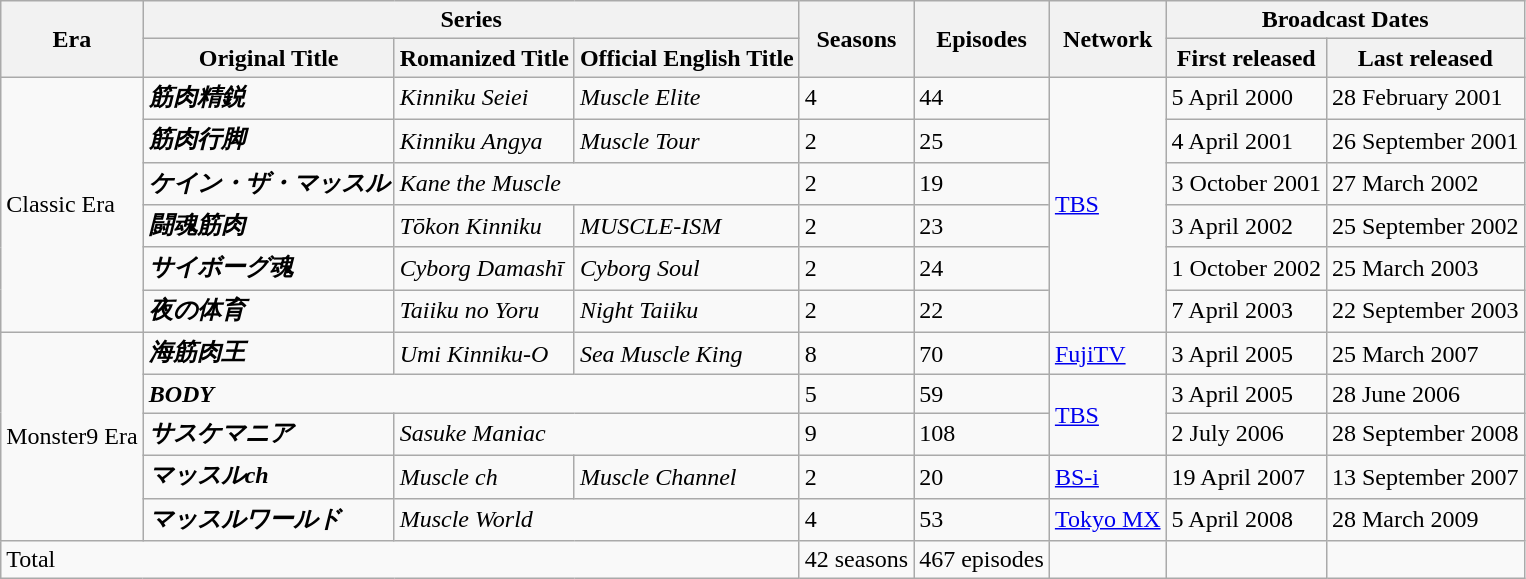<table class="wikitable defaultcenter">
<tr>
<th rowspan="2">Era</th>
<th colspan="3">Series</th>
<th rowspan="2">Seasons</th>
<th rowspan="2">Episodes</th>
<th rowspan="2">Network</th>
<th colspan="2">Broadcast Dates</th>
</tr>
<tr>
<th>Original Title</th>
<th>Romanized Title</th>
<th>Official English Title</th>
<th>First released</th>
<th>Last released</th>
</tr>
<tr>
<td rowspan="6">Classic Era</td>
<td><strong><em>筋肉精鋭</em></strong></td>
<td><em>Kinniku Seiei</em></td>
<td><em>Muscle Elite</em></td>
<td>4</td>
<td>44</td>
<td rowspan="6"><a href='#'>TBS</a></td>
<td>5 April 2000</td>
<td>28 February 2001</td>
</tr>
<tr>
<td><strong><em>筋肉行脚</em></strong></td>
<td><em>Kinniku Angya</em></td>
<td><em>Muscle Tour</em></td>
<td>2</td>
<td>25</td>
<td>4 April 2001</td>
<td>26 September 2001</td>
</tr>
<tr>
<td><strong><em>ケイン・ザ・マッスル</em></strong></td>
<td colspan="2"><em>Kane the Muscle</em></td>
<td>2</td>
<td>19</td>
<td>3 October 2001</td>
<td>27 March 2002</td>
</tr>
<tr>
<td><strong><em>闘魂筋肉</em></strong></td>
<td><em>Tōkon Kinniku</em></td>
<td><em>MUSCLE-ISM</em></td>
<td>2</td>
<td>23</td>
<td>3 April 2002</td>
<td>25 September 2002</td>
</tr>
<tr>
<td><strong><em>サイボーグ魂</em></strong></td>
<td><em>Cyborg Damashī</em></td>
<td><em>Cyborg Soul</em></td>
<td>2</td>
<td>24</td>
<td>1 October 2002</td>
<td>25 March 2003</td>
</tr>
<tr>
<td><strong><em>夜の体育</em></strong></td>
<td><em>Taiiku no Yoru</em></td>
<td><em>Night Taiiku</em></td>
<td>2</td>
<td>22</td>
<td>7 April 2003</td>
<td>22 September 2003</td>
</tr>
<tr>
<td rowspan="5">Monster9 Era</td>
<td><strong><em>海筋肉王</em></strong></td>
<td><em>Umi Kinniku-O</em></td>
<td><em>Sea Muscle King</em></td>
<td>8</td>
<td>70</td>
<td><a href='#'>FujiTV</a></td>
<td>3 April 2005</td>
<td>25 March 2007</td>
</tr>
<tr>
<td colspan="3"><strong><em>BODY</em></strong></td>
<td>5</td>
<td>59</td>
<td rowspan="2"><a href='#'>TBS</a></td>
<td>3 April 2005</td>
<td>28 June 2006</td>
</tr>
<tr>
<td><strong><em>サスケマニア</em></strong></td>
<td colspan="2"><em>Sasuke Maniac</em></td>
<td>9</td>
<td>108</td>
<td>2 July 2006</td>
<td>28 September 2008</td>
</tr>
<tr>
<td><strong><em>マッスルch</em></strong></td>
<td><em>Muscle ch</em></td>
<td><em>Muscle Channel</em></td>
<td>2</td>
<td>20</td>
<td><a href='#'>BS-i</a></td>
<td>19 April 2007</td>
<td>13 September 2007</td>
</tr>
<tr>
<td><strong><em>マッスルワールド</em></strong></td>
<td colspan="2"><em>Muscle World</em></td>
<td>4</td>
<td>53</td>
<td><a href='#'>Tokyo MX</a></td>
<td>5 April 2008</td>
<td>28 March 2009</td>
</tr>
<tr>
<td colspan="4">Total</td>
<td>42 seasons</td>
<td>467 episodes</td>
<td></td>
<td></td>
<td></td>
</tr>
</table>
